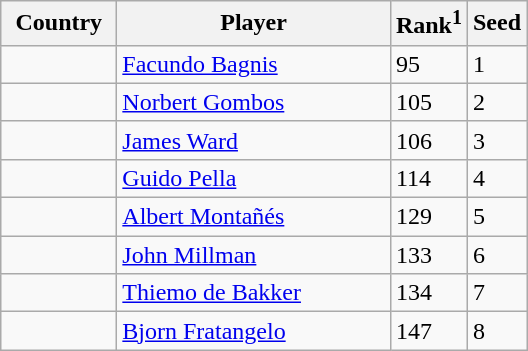<table class="sortable wikitable">
<tr>
<th width="70">Country</th>
<th width="175">Player</th>
<th>Rank<sup>1</sup></th>
<th>Seed</th>
</tr>
<tr>
<td></td>
<td><a href='#'>Facundo Bagnis</a></td>
<td>95</td>
<td>1</td>
</tr>
<tr>
<td></td>
<td><a href='#'>Norbert Gombos</a></td>
<td>105</td>
<td>2</td>
</tr>
<tr>
<td></td>
<td><a href='#'>James Ward</a></td>
<td>106</td>
<td>3</td>
</tr>
<tr>
<td></td>
<td><a href='#'>Guido Pella</a></td>
<td>114</td>
<td>4</td>
</tr>
<tr>
<td></td>
<td><a href='#'>Albert Montañés</a></td>
<td>129</td>
<td>5</td>
</tr>
<tr>
<td></td>
<td><a href='#'>John Millman</a></td>
<td>133</td>
<td>6</td>
</tr>
<tr>
<td></td>
<td><a href='#'>Thiemo de Bakker</a></td>
<td>134</td>
<td>7</td>
</tr>
<tr>
<td></td>
<td><a href='#'>Bjorn Fratangelo</a></td>
<td>147</td>
<td>8</td>
</tr>
</table>
